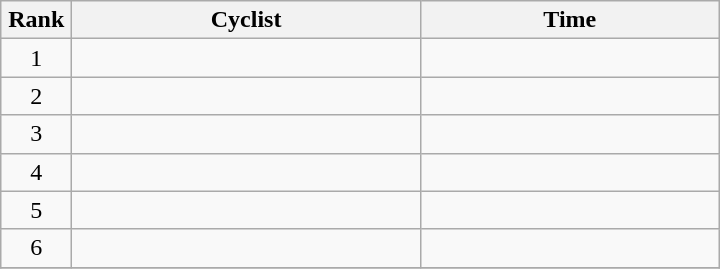<table class="wikitable" style="width:30em;margin-bottom:0;">
<tr>
<th>Rank</th>
<th>Cyclist</th>
<th>Time</th>
</tr>
<tr>
<td style="width:40px; text-align:center;">1</td>
<td style="width:225px;"></td>
<td align="right"></td>
</tr>
<tr>
<td style="text-align:center;">2</td>
<td></td>
<td align="right"></td>
</tr>
<tr>
<td style="text-align:center;">3</td>
<td></td>
<td align="right"></td>
</tr>
<tr>
<td style="text-align:center;">4</td>
<td></td>
<td align="right"></td>
</tr>
<tr>
<td style="text-align:center;">5</td>
<td></td>
<td align="right"></td>
</tr>
<tr>
<td style="text-align:center;">6</td>
<td></td>
<td align="right"></td>
</tr>
<tr>
</tr>
</table>
